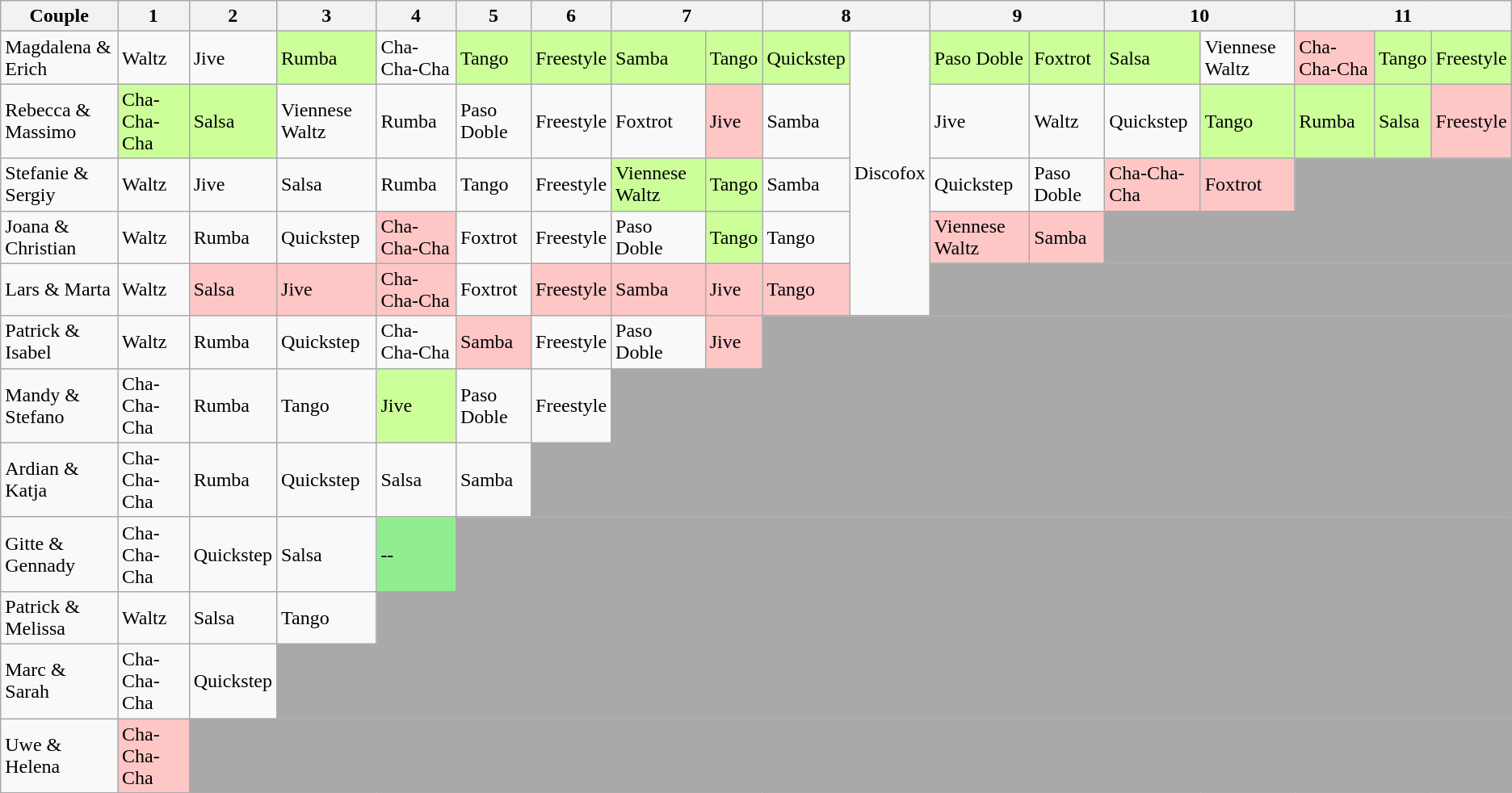<table class="wikitable sortable">
<tr>
<th>Couple</th>
<th>1</th>
<th>2</th>
<th>3</th>
<th>4</th>
<th>5</th>
<th>6</th>
<th colspan=2>7</th>
<th colspan=2>8</th>
<th colspan=2>9</th>
<th colspan=2>10</th>
<th colspan=3>11</th>
</tr>
<tr>
<td>Magdalena & Erich</td>
<td>Waltz</td>
<td>Jive</td>
<td bgcolor=#CCFF99>Rumba</td>
<td>Cha-Cha-Cha</td>
<td bgcolor=#CCFF99>Tango</td>
<td bgcolor=#CCFF99>Freestyle</td>
<td bgcolor=#CCFF99>Samba</td>
<td bgcolor=#CCFF99>Tango</td>
<td bgcolor=#CCFF99>Quickstep</td>
<td rowspan="5">Discofox</td>
<td bgcolor=#CCFF99>Paso Doble</td>
<td bgcolor=#CCFF99>Foxtrot</td>
<td bgcolor=#CCFF99>Salsa</td>
<td>Viennese Waltz</td>
<td bgcolor=#FFC6C6>Cha-Cha-Cha</td>
<td bgcolor=#CCFF99>Tango</td>
<td bgcolor=#CCFF99>Freestyle</td>
</tr>
<tr>
<td>Rebecca & Massimo</td>
<td bgcolor=#CCFF99>Cha-Cha-Cha</td>
<td bgcolor=#CCFF99>Salsa</td>
<td>Viennese Waltz</td>
<td>Rumba</td>
<td>Paso Doble</td>
<td>Freestyle</td>
<td>Foxtrot</td>
<td bgcolor=#FFC6C6>Jive</td>
<td>Samba</td>
<td>Jive</td>
<td>Waltz</td>
<td>Quickstep</td>
<td bgcolor=#CCFF99>Tango</td>
<td bgcolor=#CCFF99>Rumba</td>
<td bgcolor=#CCFF99>Salsa</td>
<td bgcolor=#FFC6C6>Freestyle</td>
</tr>
<tr>
<td>Stefanie & Sergiy</td>
<td>Waltz</td>
<td>Jive</td>
<td>Salsa</td>
<td>Rumba</td>
<td>Tango</td>
<td>Freestyle</td>
<td bgcolor=#CCFF99>Viennese Waltz</td>
<td bgcolor=#CCFF99>Tango</td>
<td>Samba</td>
<td>Quickstep</td>
<td>Paso Doble</td>
<td bgcolor=#FFC6C6>Cha-Cha-Cha</td>
<td bgcolor=#FFC6C6>Foxtrot</td>
<td colspan="3" style="background:darkgray;"></td>
</tr>
<tr>
<td>Joana & Christian</td>
<td>Waltz</td>
<td>Rumba</td>
<td>Quickstep</td>
<td bgcolor=#FFC6C6>Cha-Cha-Cha</td>
<td>Foxtrot</td>
<td>Freestyle</td>
<td>Paso Doble</td>
<td bgcolor=#CCFF99>Tango</td>
<td>Tango</td>
<td bgcolor="#FFC6C6">Viennese Waltz</td>
<td bgcolor=#FFC6C6>Samba</td>
<td colspan="5" style="background:darkgray;"></td>
</tr>
<tr>
<td>Lars & Marta</td>
<td>Waltz</td>
<td bgcolor=#FFC6C6>Salsa</td>
<td bgcolor=#FFC6C6>Jive</td>
<td bgcolor=#FFC6C6>Cha-Cha-Cha</td>
<td>Foxtrot</td>
<td bgcolor=#FFC6C6>Freestyle</td>
<td bgcolor=#FFC6C6>Samba</td>
<td bgcolor=#FFC6C6>Jive</td>
<td bgcolor=#FFC6C6>Tango</td>
<td colspan="7" style="background:darkgray;"></td>
</tr>
<tr>
<td>Patrick & Isabel</td>
<td>Waltz</td>
<td>Rumba</td>
<td>Quickstep</td>
<td>Cha-Cha-Cha</td>
<td bgcolor=#FFC6C6>Samba</td>
<td>Freestyle</td>
<td>Paso Doble</td>
<td bgcolor=#FFC6C6>Jive</td>
<td colspan="9" style="background:darkgray;"></td>
</tr>
<tr>
<td>Mandy & Stefano</td>
<td>Cha-Cha-Cha</td>
<td>Rumba</td>
<td>Tango</td>
<td bgcolor=#CCFF99>Jive</td>
<td>Paso Doble</td>
<td>Freestyle</td>
<td colspan="11" style="background:darkgray;"></td>
</tr>
<tr>
<td>Ardian & Katja</td>
<td>Cha-Cha-Cha</td>
<td>Rumba</td>
<td>Quickstep</td>
<td>Salsa</td>
<td>Samba</td>
<td style="background:darkgray;" colspan="12"></td>
</tr>
<tr>
<td>Gitte & Gennady</td>
<td>Cha-Cha-Cha</td>
<td>Quickstep</td>
<td>Salsa</td>
<td bgcolor=lightgreen>--</td>
<td style="background:darkgray;" colspan="13"></td>
</tr>
<tr>
<td>Patrick & Melissa</td>
<td>Waltz</td>
<td>Salsa</td>
<td>Tango</td>
<td style="background:darkgray;" colspan="14"></td>
</tr>
<tr>
<td>Marc & Sarah</td>
<td>Cha-Cha-Cha</td>
<td>Quickstep</td>
<td style="background:darkgray;" colspan="15"></td>
</tr>
<tr>
<td>Uwe & Helena</td>
<td bgcolor=#FFC6C6>Cha-Cha-Cha</td>
<td style="background:darkgray;" colspan="16"></td>
</tr>
</table>
